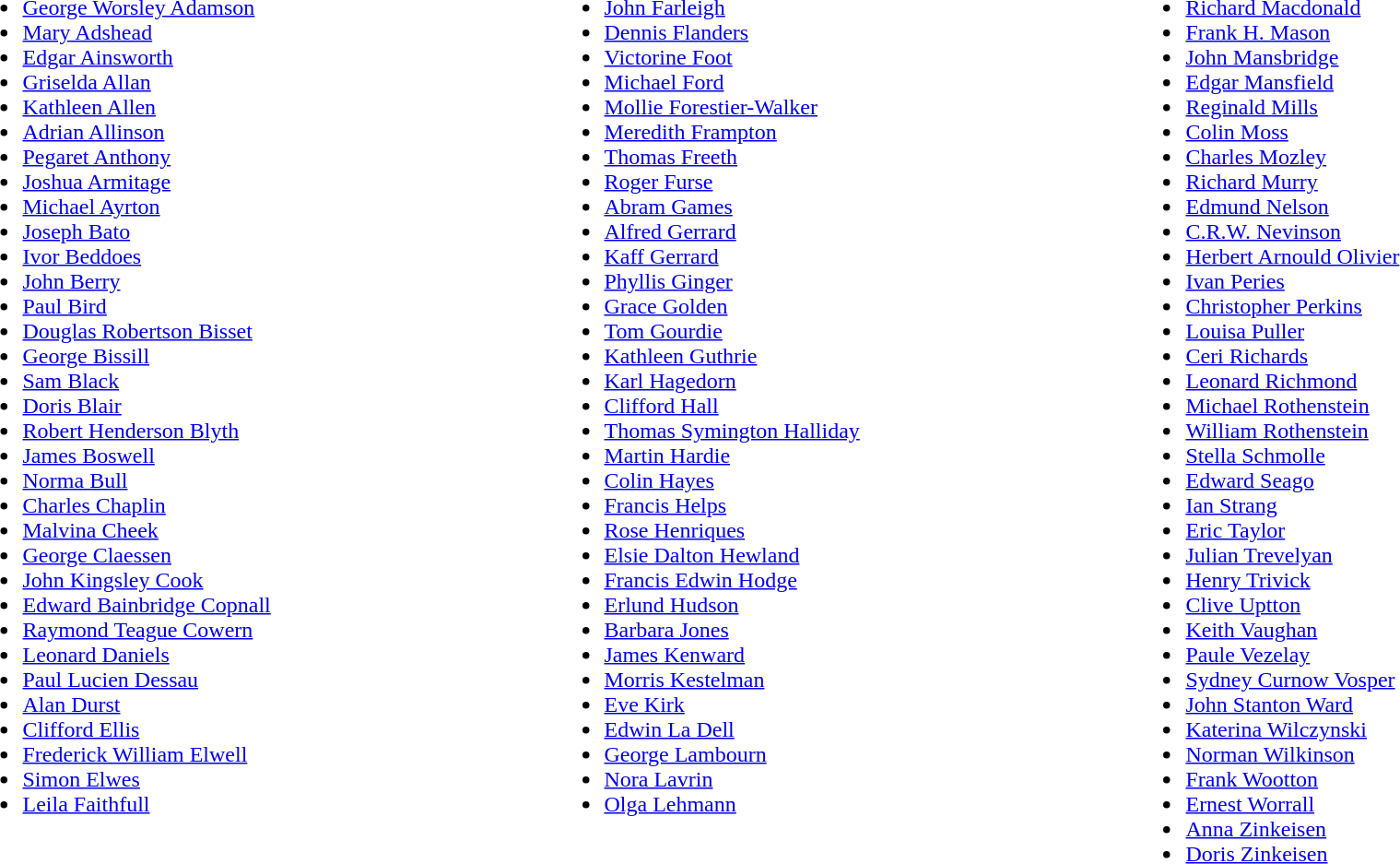<table style="width:100%;">
<tr>
<td style="width:33%; vertical-align:top;"><br><ul><li><a href='#'>George Worsley Adamson</a></li><li><a href='#'>Mary Adshead</a></li><li><a href='#'>Edgar Ainsworth</a></li><li><a href='#'>Griselda Allan</a></li><li><a href='#'>Kathleen Allen</a></li><li><a href='#'>Adrian Allinson</a></li><li><a href='#'>Pegaret Anthony</a></li><li><a href='#'>Joshua Armitage</a></li><li><a href='#'>Michael Ayrton</a></li><li><a href='#'>Joseph Bato</a></li><li><a href='#'>Ivor Beddoes</a></li><li><a href='#'>John Berry</a></li><li><a href='#'>Paul Bird</a></li><li><a href='#'>Douglas Robertson Bisset</a></li><li><a href='#'>George Bissill</a></li><li><a href='#'>Sam Black</a></li><li><a href='#'>Doris Blair</a></li><li><a href='#'>Robert Henderson Blyth</a></li><li><a href='#'>James Boswell</a></li><li><a href='#'>Norma Bull</a></li><li><a href='#'>Charles Chaplin</a></li><li><a href='#'>Malvina Cheek</a></li><li><a href='#'>George Claessen</a></li><li><a href='#'>John Kingsley Cook</a></li><li><a href='#'>Edward Bainbridge Copnall</a></li><li><a href='#'>Raymond Teague Cowern</a></li><li><a href='#'>Leonard Daniels</a></li><li><a href='#'>Paul Lucien Dessau</a></li><li><a href='#'>Alan Durst</a></li><li><a href='#'>Clifford Ellis</a></li><li><a href='#'>Frederick William Elwell</a></li><li><a href='#'>Simon Elwes</a></li><li><a href='#'>Leila Faithfull</a></li></ul></td>
<td style="width:33%; vertical-align:top;"><br><ul><li><a href='#'>John Farleigh</a></li><li><a href='#'>Dennis Flanders</a></li><li><a href='#'>Victorine Foot</a></li><li><a href='#'>Michael Ford</a></li><li><a href='#'>Mollie Forestier-Walker</a></li><li><a href='#'>Meredith Frampton</a></li><li><a href='#'>Thomas Freeth</a></li><li><a href='#'>Roger Furse</a></li><li><a href='#'>Abram Games</a></li><li><a href='#'>Alfred Gerrard</a></li><li><a href='#'>Kaff Gerrard</a></li><li><a href='#'>Phyllis Ginger</a></li><li><a href='#'>Grace Golden</a></li><li><a href='#'>Tom Gourdie</a></li><li><a href='#'>Kathleen Guthrie</a></li><li><a href='#'>Karl Hagedorn</a></li><li><a href='#'>Clifford Hall</a></li><li><a href='#'>Thomas Symington Halliday</a></li><li><a href='#'>Martin Hardie</a></li><li><a href='#'>Colin Hayes</a></li><li><a href='#'>Francis Helps</a></li><li><a href='#'>Rose Henriques</a></li><li><a href='#'>Elsie Dalton Hewland</a></li><li><a href='#'>Francis Edwin Hodge</a></li><li><a href='#'>Erlund Hudson</a></li><li><a href='#'>Barbara Jones</a></li><li><a href='#'>James Kenward</a></li><li><a href='#'>Morris Kestelman</a></li><li><a href='#'>Eve Kirk</a></li><li><a href='#'>Edwin La Dell</a></li><li><a href='#'>George Lambourn</a></li><li><a href='#'>Nora Lavrin</a></li><li><a href='#'>Olga Lehmann</a></li></ul></td>
<td style="width:33%; vertical-align:top;"><br><ul><li><a href='#'>Richard Macdonald</a></li><li><a href='#'>Frank H. Mason</a></li><li><a href='#'>John Mansbridge</a></li><li><a href='#'>Edgar Mansfield</a></li><li><a href='#'>Reginald Mills</a></li><li><a href='#'>Colin Moss</a></li><li><a href='#'>Charles Mozley</a></li><li><a href='#'>Richard Murry</a></li><li><a href='#'>Edmund Nelson</a></li><li><a href='#'>C.R.W. Nevinson</a></li><li><a href='#'>Herbert Arnould Olivier</a></li><li><a href='#'>Ivan Peries</a></li><li><a href='#'>Christopher Perkins</a></li><li><a href='#'>Louisa Puller</a></li><li><a href='#'>Ceri Richards</a></li><li><a href='#'>Leonard Richmond</a></li><li><a href='#'>Michael Rothenstein</a></li><li><a href='#'>William Rothenstein</a></li><li><a href='#'>Stella Schmolle</a></li><li><a href='#'>Edward Seago</a></li><li><a href='#'>Ian Strang</a></li><li><a href='#'>Eric Taylor</a></li><li><a href='#'>Julian Trevelyan</a></li><li><a href='#'>Henry Trivick</a></li><li><a href='#'>Clive Uptton</a></li><li><a href='#'>Keith Vaughan</a></li><li><a href='#'>Paule Vezelay</a></li><li><a href='#'>Sydney Curnow Vosper</a></li><li><a href='#'>John Stanton Ward</a></li><li><a href='#'>Katerina Wilczynski</a></li><li><a href='#'>Norman Wilkinson</a></li><li><a href='#'>Frank Wootton</a></li><li><a href='#'>Ernest Worrall</a></li><li><a href='#'>Anna Zinkeisen</a></li><li><a href='#'>Doris Zinkeisen</a></li></ul></td>
</tr>
</table>
